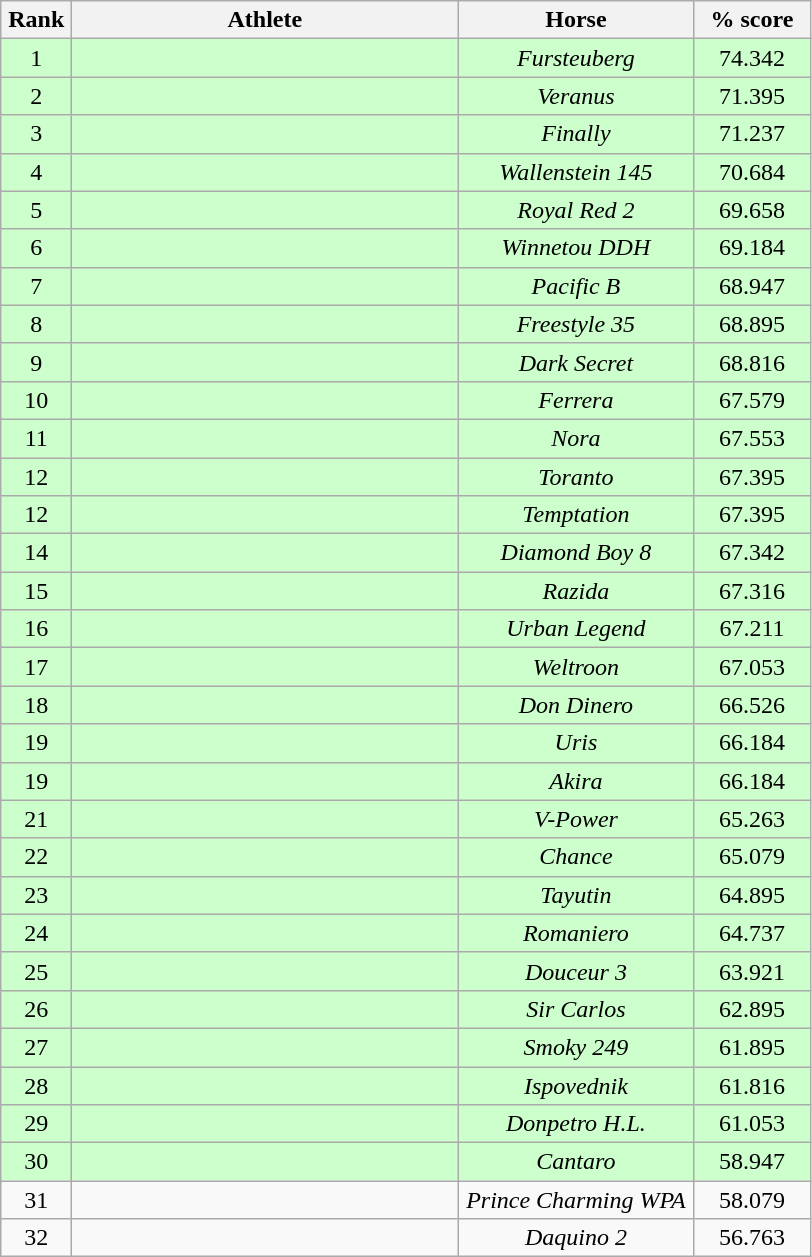<table class="wikitable" style="text-align:center">
<tr>
<th width=40>Rank</th>
<th width=250>Athlete</th>
<th width=150>Horse</th>
<th width=70>% score</th>
</tr>
<tr bgcolor="ccffcc">
<td>1</td>
<td align=left></td>
<td><em>Fursteuberg</em></td>
<td>74.342</td>
</tr>
<tr bgcolor="ccffcc">
<td>2</td>
<td align=left></td>
<td><em>Veranus</em></td>
<td>71.395</td>
</tr>
<tr bgcolor="ccffcc">
<td>3</td>
<td align=left></td>
<td><em>Finally </em></td>
<td>71.237</td>
</tr>
<tr bgcolor="ccffcc">
<td>4</td>
<td align=left></td>
<td><em>Wallenstein 145</em></td>
<td>70.684</td>
</tr>
<tr bgcolor="ccffcc">
<td>5</td>
<td align=left></td>
<td><em>Royal Red 2 </em></td>
<td>69.658</td>
</tr>
<tr bgcolor="ccffcc">
<td>6</td>
<td align=left></td>
<td><em>Winnetou DDH</em></td>
<td>69.184</td>
</tr>
<tr bgcolor="ccffcc">
<td>7</td>
<td align=left></td>
<td><em>Pacific B</em></td>
<td>68.947</td>
</tr>
<tr bgcolor="ccffcc">
<td>8</td>
<td align=left></td>
<td><em>Freestyle 35 </em></td>
<td>68.895</td>
</tr>
<tr bgcolor="ccffcc">
<td>9</td>
<td align=left></td>
<td><em>Dark Secret</em></td>
<td>68.816</td>
</tr>
<tr bgcolor="ccffcc">
<td>10</td>
<td align=left></td>
<td><em>Ferrera </em></td>
<td>67.579</td>
</tr>
<tr bgcolor="ccffcc">
<td>11</td>
<td align=left></td>
<td><em>Nora</em></td>
<td>67.553</td>
</tr>
<tr bgcolor="ccffcc">
<td>12</td>
<td align=left></td>
<td><em>Toranto</em></td>
<td>67.395</td>
</tr>
<tr bgcolor="ccffcc">
<td>12</td>
<td align=left></td>
<td><em>Temptation</em></td>
<td>67.395</td>
</tr>
<tr bgcolor="ccffcc">
<td>14</td>
<td align=left></td>
<td><em>Diamond Boy 8 </em></td>
<td>67.342</td>
</tr>
<tr bgcolor="ccffcc">
<td>15</td>
<td align=left></td>
<td><em>Razida</em></td>
<td>67.316</td>
</tr>
<tr bgcolor="ccffcc">
<td>16</td>
<td align=left></td>
<td><em>Urban Legend </em></td>
<td>67.211</td>
</tr>
<tr bgcolor="ccffcc">
<td>17</td>
<td align=left></td>
<td><em>Weltroon </em></td>
<td>67.053</td>
</tr>
<tr bgcolor="ccffcc">
<td>18</td>
<td align=left></td>
<td><em>Don Dinero </em></td>
<td>66.526</td>
</tr>
<tr bgcolor="ccffcc">
<td>19</td>
<td align=left></td>
<td><em>Uris</em></td>
<td>66.184</td>
</tr>
<tr bgcolor="ccffcc">
<td>19</td>
<td align=left></td>
<td><em>Akira</em></td>
<td>66.184</td>
</tr>
<tr bgcolor="ccffcc">
<td>21</td>
<td align=left></td>
<td><em>V-Power</em></td>
<td>65.263</td>
</tr>
<tr bgcolor="ccffcc">
<td>22</td>
<td align=left></td>
<td><em>Chance</em></td>
<td>65.079</td>
</tr>
<tr bgcolor="ccffcc">
<td>23</td>
<td align=left></td>
<td><em>Tayutin</em></td>
<td>64.895</td>
</tr>
<tr bgcolor="ccffcc">
<td>24</td>
<td align=left></td>
<td><em>Romaniero</em></td>
<td>64.737</td>
</tr>
<tr bgcolor="ccffcc">
<td>25</td>
<td align=left></td>
<td><em>Douceur 3</em></td>
<td>63.921</td>
</tr>
<tr bgcolor="ccffcc">
<td>26</td>
<td align=left></td>
<td><em>Sir Carlos</em></td>
<td>62.895</td>
</tr>
<tr bgcolor="ccffcc">
<td>27</td>
<td align=left></td>
<td><em>Smoky 249</em></td>
<td>61.895</td>
</tr>
<tr bgcolor="ccffcc">
<td>28</td>
<td align=left></td>
<td><em>Ispovednik</em></td>
<td>61.816</td>
</tr>
<tr bgcolor="ccffcc">
<td>29</td>
<td align=left></td>
<td><em>Donpetro H.L.</em></td>
<td>61.053</td>
</tr>
<tr bgcolor="ccffcc">
<td>30</td>
<td align=left></td>
<td><em>Cantaro </em></td>
<td>58.947</td>
</tr>
<tr>
<td>31</td>
<td align=left></td>
<td><em>Prince Charming WPA</em></td>
<td>58.079</td>
</tr>
<tr>
<td>32</td>
<td align=left></td>
<td><em>Daquino 2 </em></td>
<td>56.763</td>
</tr>
</table>
